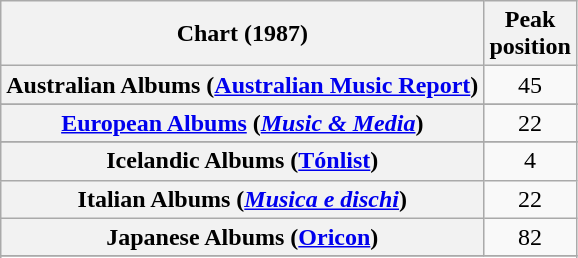<table class="wikitable sortable plainrowheaders" style="text-align:center">
<tr>
<th scope="col">Chart (1987)</th>
<th scope="col">Peak<br>position</th>
</tr>
<tr>
<th scope="row">Australian Albums (<a href='#'>Australian Music Report</a>)</th>
<td>45</td>
</tr>
<tr>
</tr>
<tr>
</tr>
<tr>
<th scope="row"><a href='#'>European Albums</a> (<em><a href='#'>Music & Media</a></em>)</th>
<td>22</td>
</tr>
<tr>
</tr>
<tr>
<th scope="row">Icelandic Albums (<a href='#'>Tónlist</a>)</th>
<td>4</td>
</tr>
<tr>
<th scope="row">Italian Albums (<em><a href='#'>Musica e dischi</a></em>)</th>
<td>22</td>
</tr>
<tr>
<th scope="row">Japanese Albums (<a href='#'>Oricon</a>)</th>
<td>82</td>
</tr>
<tr>
</tr>
<tr>
</tr>
<tr>
</tr>
<tr>
</tr>
</table>
